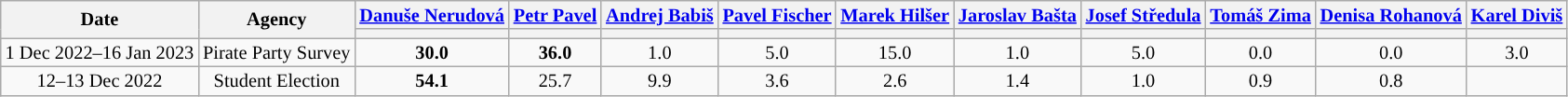<table class="wikitable" style=text-align:center;font-size:85%;line-height:14px;">
<tr>
<th rowspan="2">Date</th>
<th rowspan="2">Agency</th>
<th><a href='#'>Danuše Nerudová</a></th>
<th><a href='#'>Petr Pavel</a></th>
<th><a href='#'>Andrej Babiš</a></th>
<th><a href='#'>Pavel Fischer</a></th>
<th><a href='#'>Marek Hilšer</a></th>
<th><a href='#'>Jaroslav Bašta</a></th>
<th><a href='#'>Josef Středula</a></th>
<th><a href='#'>Tomáš Zima</a></th>
<th><a href='#'>Denisa Rohanová</a></th>
<th><a href='#'>Karel Diviš</a></th>
</tr>
<tr>
<th style="background:"></th>
<th style="background:"></th>
<th style="background:"></th>
<th style="background:"></th>
<th style="background:"></th>
<th style="background:"></th>
<th style="background:"></th>
<th style="background:"></th>
<th style="background:"></th>
<th style="background:"></th>
</tr>
<tr>
<td>1 Dec 2022–16 Jan 2023</td>
<td>Pirate Party Survey</td>
<td><strong>30.0</strong></td>
<td><strong>36.0</strong></td>
<td>1.0</td>
<td>5.0</td>
<td>15.0</td>
<td>1.0</td>
<td>5.0</td>
<td>0.0</td>
<td>0.0</td>
<td>3.0</td>
</tr>
<tr>
<td>12–13 Dec 2022</td>
<td>Student Election</td>
<td><strong>54.1</strong></td>
<td>25.7</td>
<td>9.9</td>
<td>3.6</td>
<td>2.6</td>
<td>1.4</td>
<td>1.0</td>
<td>0.9</td>
<td>0.8</td>
<td></td>
</tr>
</table>
